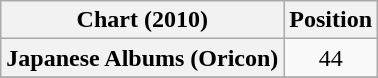<table class="wikitable plainrowheaders" style="text-align:center;">
<tr>
<th>Chart (2010)</th>
<th>Position</th>
</tr>
<tr>
<th scope="row">Japanese Albums (Oricon)</th>
<td>44</td>
</tr>
<tr>
</tr>
</table>
